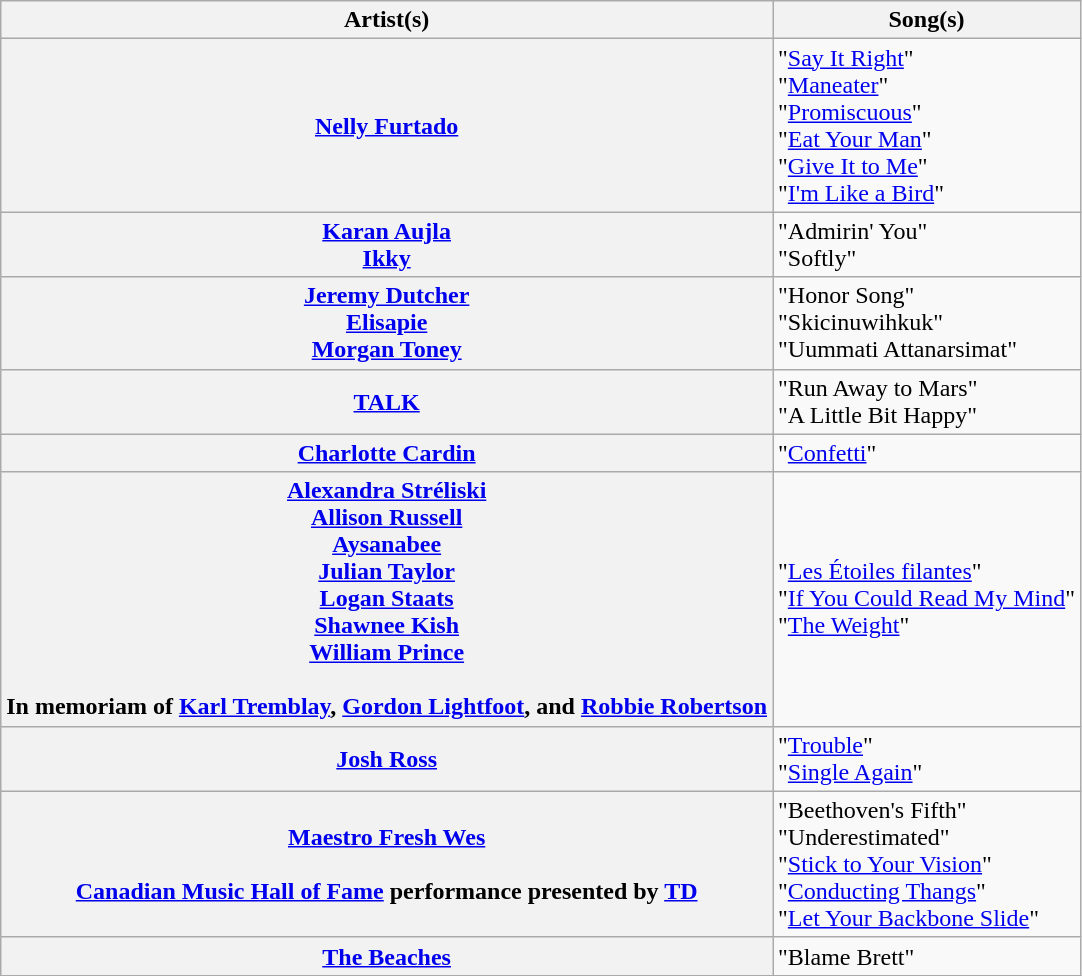<table class="wikitable plainrowheaders">
<tr>
<th scope="col">Artist(s)</th>
<th scope="col">Song(s)</th>
</tr>
<tr>
<th scope="row"><a href='#'>Nelly Furtado</a></th>
<td>"<a href='#'>Say It Right</a>"<br>"<a href='#'>Maneater</a>"<br>"<a href='#'>Promiscuous</a>"<br>"<a href='#'>Eat Your Man</a>"<br>"<a href='#'>Give It to Me</a>"<br>"<a href='#'>I'm Like a Bird</a>"</td>
</tr>
<tr>
<th scope="row"><a href='#'>Karan Aujla</a><br><a href='#'>Ikky</a></th>
<td>"Admirin' You"<br>"Softly"</td>
</tr>
<tr>
<th scope="row"><a href='#'>Jeremy Dutcher</a><br><a href='#'>Elisapie</a><br><a href='#'>Morgan Toney</a></th>
<td>"Honor Song"<br>"Skicinuwihkuk"<br>"Uummati Attanarsimat"</td>
</tr>
<tr>
<th scope="row"><a href='#'>TALK</a></th>
<td>"Run Away to Mars"<br>"A Little Bit Happy"</td>
</tr>
<tr>
<th scope="row"><a href='#'>Charlotte Cardin</a></th>
<td>"<a href='#'>Confetti</a>"</td>
</tr>
<tr>
<th scope="row"><a href='#'>Alexandra Stréliski</a><br><a href='#'>Allison Russell</a><br><a href='#'>Aysanabee</a><br><a href='#'>Julian Taylor</a><br><a href='#'>Logan Staats</a><br><a href='#'>Shawnee Kish</a><br><a href='#'>William Prince</a><br><br>In memoriam of <a href='#'>Karl Tremblay</a>, <a href='#'>Gordon Lightfoot</a>, and <a href='#'>Robbie Robertson</a></th>
<td>"<a href='#'>Les Étoiles filantes</a>"<br>"<a href='#'>If You Could Read My Mind</a>"<br>"<a href='#'>The Weight</a>"</td>
</tr>
<tr>
<th scope="row"><a href='#'>Josh Ross</a></th>
<td>"<a href='#'>Trouble</a>"<br>"<a href='#'>Single Again</a>"</td>
</tr>
<tr>
<th scope="row"><a href='#'>Maestro Fresh Wes</a><br><br><a href='#'>Canadian Music Hall of Fame</a> performance presented by <a href='#'>TD</a></th>
<td>"Beethoven's Fifth"<br>"Underestimated"<br>"<a href='#'>Stick to Your Vision</a>"<br>"<a href='#'>Conducting Thangs</a>"<br>"<a href='#'>Let Your Backbone Slide</a>"</td>
</tr>
<tr>
<th scope="row"><a href='#'>The Beaches</a></th>
<td>"Blame Brett"</td>
</tr>
<tr>
</tr>
</table>
